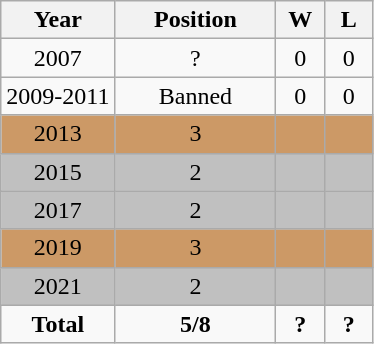<table class="wikitable" style="text-align: center;">
<tr>
<th>Year</th>
<th width="100">Position</th>
<th width="25">W</th>
<th width="25">L</th>
</tr>
<tr>
<td>2007</td>
<td>?</td>
<td>0</td>
<td>0</td>
</tr>
<tr>
<td>2009-2011</td>
<td>Banned</td>
<td>0</td>
<td>0</td>
</tr>
<tr bgcolor="#cc9966">
<td>2013</td>
<td>3</td>
<td></td>
<td></td>
</tr>
<tr bgcolor=silver>
<td>2015</td>
<td>2</td>
<td></td>
<td></td>
</tr>
<tr bgcolor=silver>
<td>2017</td>
<td>2</td>
<td></td>
<td></td>
</tr>
<tr bgcolor="#cc9966">
<td>2019</td>
<td>3</td>
<td></td>
<td></td>
</tr>
<tr bgcolor=silver>
<td>2021</td>
<td>2</td>
<td></td>
<td></td>
</tr>
<tr>
<td><strong>Total</strong></td>
<td><strong>5/8</strong></td>
<td><strong>?</strong></td>
<td><strong>?</strong></td>
</tr>
</table>
